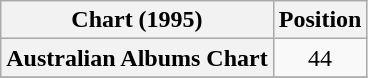<table class="wikitable plainrowheaders" style="text-align:center;">
<tr>
<th>Chart (1995)</th>
<th>Position</th>
</tr>
<tr>
<th scope="row">Australian Albums Chart</th>
<td>44</td>
</tr>
<tr>
</tr>
</table>
